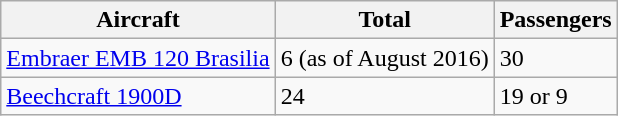<table class="wikitable" style="margin-left:auto; margin-right:auto;">
<tr>
<th>Aircraft</th>
<th>Total</th>
<th>Passengers</th>
</tr>
<tr>
<td><a href='#'>Embraer EMB 120 Brasilia</a></td>
<td>6 (as of August 2016)</td>
<td>30</td>
</tr>
<tr>
<td><a href='#'>Beechcraft 1900D</a></td>
<td>24</td>
<td>19 or 9</td>
</tr>
</table>
